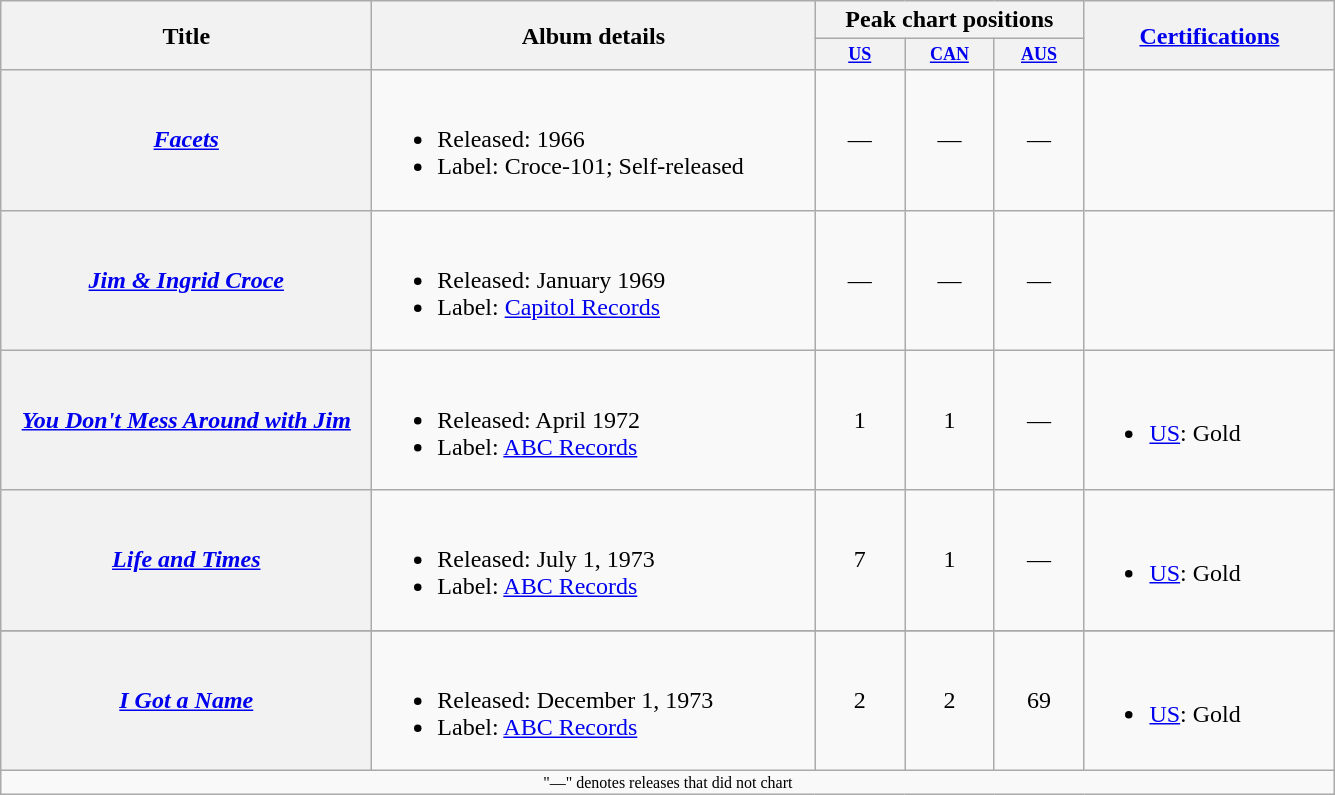<table class="wikitable plainrowheaders" style="text-align:center;">
<tr>
<th scope="col" rowspan="2" style="width:15em;">Title</th>
<th scope="col" rowspan="2" style="width:18em;">Album details</th>
<th colspan="3" scope="col">Peak chart positions</th>
<th scope="col" rowspan="2" style="width:10em;"><a href='#'>Certifications</a></th>
</tr>
<tr>
<th scope="col" style="width:4.5em;font-size:75%;"><a href='#'>US</a><br></th>
<th scope="col" style="width:4.5em;font-size:75%;"><a href='#'>CAN</a><br></th>
<th scope="col" style="width:4.5em;font-size:75%;"><a href='#'>AUS</a><br></th>
</tr>
<tr>
<th scope="row"><em><a href='#'>Facets</a></em></th>
<td style="text-align:left;"><br><ul><li>Released: 1966</li><li>Label: Croce-101; Self-released</li></ul></td>
<td>—</td>
<td>—</td>
<td>—</td>
<td style="text-align:left;"></td>
</tr>
<tr>
<th scope="row"><em><a href='#'>Jim & Ingrid Croce</a></em></th>
<td style="text-align:left;"><br><ul><li>Released: January 1969</li><li>Label: <a href='#'>Capitol Records</a></li></ul></td>
<td>—</td>
<td>—</td>
<td>—</td>
<td style="text-align:left;"></td>
</tr>
<tr>
<th scope="row"><em><a href='#'>You Don't Mess Around with Jim</a></em></th>
<td style="text-align:left;"><br><ul><li>Released: April 1972</li><li>Label: <a href='#'>ABC Records</a></li></ul></td>
<td>1</td>
<td>1</td>
<td>—</td>
<td style="text-align:left;"><br><ul><li><a href='#'>US</a>: Gold</li></ul></td>
</tr>
<tr>
<th scope="row"><em><a href='#'>Life and Times</a></em></th>
<td style="text-align:left;"><br><ul><li>Released: July 1, 1973</li><li>Label: <a href='#'>ABC Records</a></li></ul></td>
<td>7</td>
<td>1</td>
<td>—</td>
<td style="text-align:left;"><br><ul><li><a href='#'>US</a>: Gold</li></ul></td>
</tr>
<tr>
</tr>
<tr>
<th scope="row"><em><a href='#'>I Got a Name</a></em></th>
<td style="text-align:left;"><br><ul><li>Released: December 1, 1973</li><li>Label: <a href='#'>ABC Records</a></li></ul></td>
<td>2</td>
<td>2</td>
<td>69</td>
<td style="text-align:left;"><br><ul><li><a href='#'>US</a>: Gold</li></ul></td>
</tr>
<tr>
<td colspan="9" style="font-size:8pt">"—" denotes releases that did not chart</td>
</tr>
</table>
